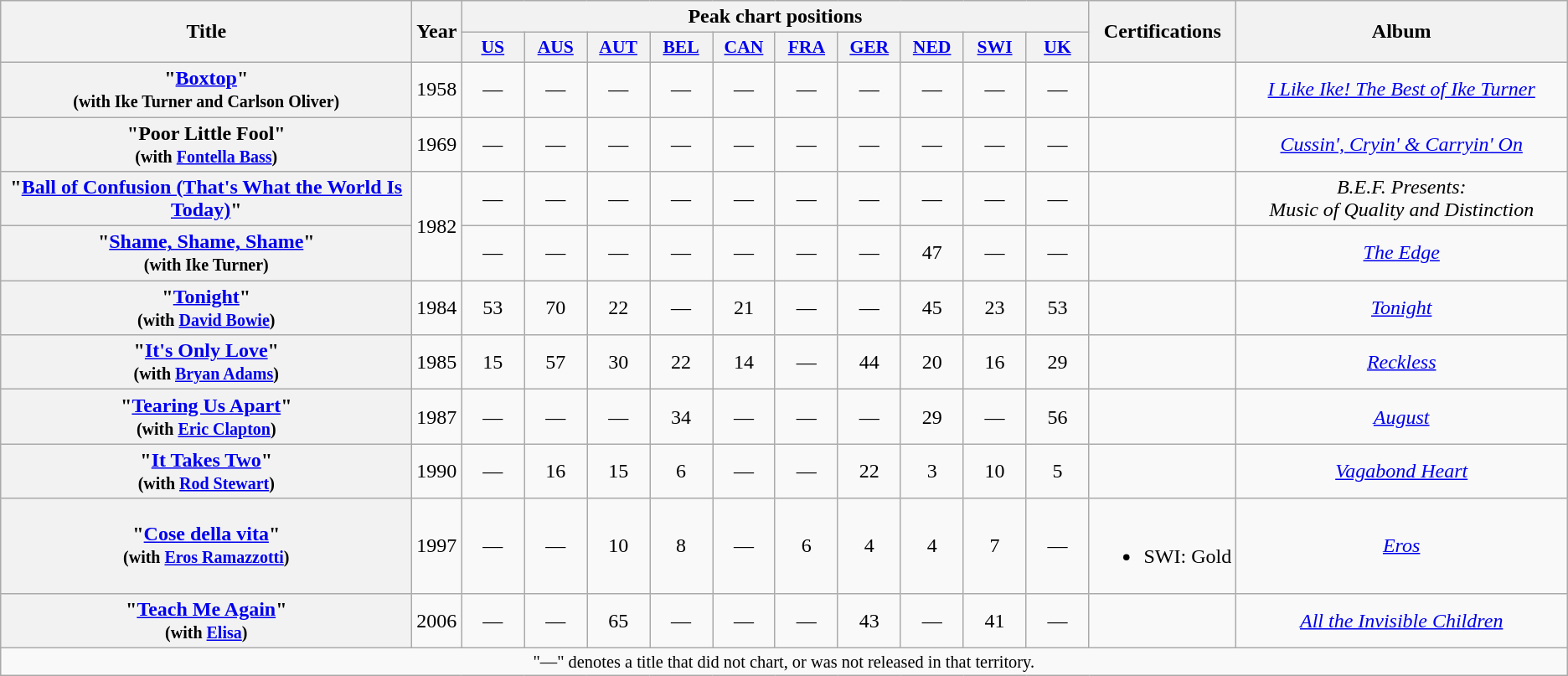<table class="wikitable plainrowheaders" style="text-align:center;">
<tr>
<th scope="col" rowspan="2" style="width:20em;">Title</th>
<th scope="col" rowspan="2">Year</th>
<th scope="col" colspan="10">Peak chart positions</th>
<th scope="col" rowspan="2">Certifications</th>
<th scope="col" rowspan="2" style="width:16em;">Album</th>
</tr>
<tr>
<th scope="col" style="width:3em;font-size:90%;"><a href='#'>US</a><br></th>
<th scope="col" style="width:3em;font-size:90%;"><a href='#'>AUS</a><br></th>
<th scope="col" style="width:3em;font-size:90%;"><a href='#'>AUT</a><br></th>
<th scope="col" style="width:3em;font-size:90%;"><a href='#'>BEL</a><br></th>
<th scope="col" style="width:3em;font-size:90%;"><a href='#'>CAN</a><br></th>
<th scope="col" style="width:3em;font-size:90%;"><a href='#'>FRA</a><br></th>
<th scope="col" style="width:3em;font-size:90%;"><a href='#'>GER</a><br></th>
<th scope="col" style="width:3em;font-size:90%;"><a href='#'>NED</a><br></th>
<th scope="col" style="width:3em;font-size:90%;"><a href='#'>SWI</a><br></th>
<th scope="col" style="width:3em;font-size:90%;"><a href='#'>UK</a><br></th>
</tr>
<tr>
<th scope="row">"<a href='#'>Boxtop</a>"<br><small>(with Ike Turner and Carlson Oliver)</small></th>
<td>1958</td>
<td>—</td>
<td>—</td>
<td>—</td>
<td>—</td>
<td>—</td>
<td>—</td>
<td>—</td>
<td>—</td>
<td>—</td>
<td>—</td>
<td></td>
<td><em><a href='#'>I Like Ike! The Best of Ike Turner</a></em></td>
</tr>
<tr>
<th scope="row">"Poor Little Fool" <br><small>(with <a href='#'>Fontella Bass</a>)</small></th>
<td>1969</td>
<td>—</td>
<td>—</td>
<td>—</td>
<td>—</td>
<td>—</td>
<td>—</td>
<td>—</td>
<td>—</td>
<td>—</td>
<td>—</td>
<td></td>
<td><em><a href='#'>Cussin', Cryin' & Carryin' On</a></em></td>
</tr>
<tr>
<th scope="row">"<a href='#'>Ball of Confusion (That's What the World Is Today)</a>"</th>
<td rowspan="2">1982</td>
<td>—</td>
<td>—</td>
<td>—</td>
<td>—</td>
<td>—</td>
<td>—</td>
<td>—</td>
<td>—</td>
<td>—</td>
<td>—</td>
<td></td>
<td><em>B.E.F. Presents:<br>Music of Quality and Distinction</em></td>
</tr>
<tr>
<th scope="row">"<a href='#'>Shame, Shame, Shame</a>"<br><small>(with Ike Turner)</small></th>
<td>—</td>
<td>—</td>
<td>—</td>
<td>—</td>
<td>—</td>
<td>—</td>
<td>—</td>
<td>47</td>
<td>—</td>
<td>—</td>
<td></td>
<td><em><a href='#'>The Edge</a></em></td>
</tr>
<tr>
<th scope="row">"<a href='#'>Tonight</a>"<br><small>(with <a href='#'>David Bowie</a>)</small></th>
<td>1984</td>
<td>53</td>
<td>70</td>
<td>22</td>
<td>—</td>
<td>21</td>
<td>—</td>
<td>—</td>
<td>45</td>
<td>23</td>
<td>53</td>
<td></td>
<td><em><a href='#'>Tonight</a></em></td>
</tr>
<tr>
<th scope="row">"<a href='#'>It's Only Love</a>"<br><small>(with <a href='#'>Bryan Adams</a>)</small></th>
<td>1985</td>
<td>15</td>
<td>57</td>
<td>30</td>
<td>22</td>
<td>14</td>
<td>—</td>
<td>44</td>
<td>20</td>
<td>16</td>
<td>29</td>
<td></td>
<td><em><a href='#'>Reckless</a></em></td>
</tr>
<tr>
<th scope="row">"<a href='#'>Tearing Us Apart</a>"<br><small>(with <a href='#'>Eric Clapton</a>)</small></th>
<td>1987</td>
<td>—</td>
<td>—</td>
<td>—</td>
<td>34</td>
<td>—</td>
<td>—</td>
<td>—</td>
<td>29</td>
<td>—</td>
<td>56</td>
<td></td>
<td><em><a href='#'>August</a></em></td>
</tr>
<tr>
<th scope="row">"<a href='#'>It Takes Two</a>"<br><small>(with <a href='#'>Rod Stewart</a>)</small></th>
<td>1990</td>
<td>—</td>
<td>16</td>
<td>15</td>
<td>6</td>
<td>—</td>
<td>—</td>
<td>22</td>
<td>3</td>
<td>10</td>
<td>5</td>
<td></td>
<td><em><a href='#'>Vagabond Heart</a></em></td>
</tr>
<tr>
<th scope="row">"<a href='#'>Cose della vita</a>"<br><small>(with <a href='#'>Eros Ramazzotti</a>)</small></th>
<td>1997</td>
<td>—</td>
<td>—</td>
<td>10</td>
<td>8</td>
<td>—</td>
<td>6</td>
<td>4</td>
<td>4</td>
<td>7</td>
<td>—</td>
<td><br><ul><li>SWI: Gold</li></ul></td>
<td><em><a href='#'>Eros</a></em></td>
</tr>
<tr>
<th scope="row">"<a href='#'>Teach Me Again</a>"<br><small>(with <a href='#'>Elisa</a>)</small></th>
<td>2006</td>
<td>—</td>
<td>—</td>
<td>65</td>
<td>—</td>
<td>—</td>
<td>—</td>
<td>43</td>
<td>—</td>
<td>41</td>
<td>—</td>
<td></td>
<td><em><a href='#'>All the Invisible Children</a></em></td>
</tr>
<tr>
<td colspan="14" style="font-size:85%">"—" denotes a title that did not chart, or was not released in that territory.</td>
</tr>
</table>
